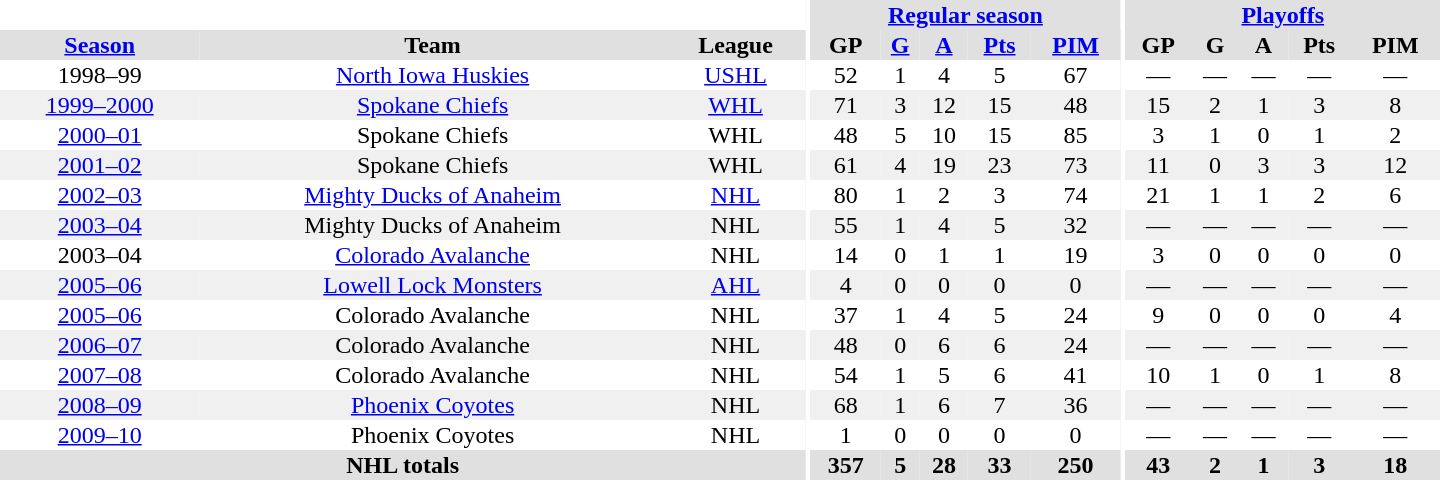<table border="0" cellpadding="1" cellspacing="0" style="text-align:center; width:60em">
<tr bgcolor="#e0e0e0">
<th colspan="3" bgcolor="#ffffff"></th>
<th rowspan="99" bgcolor="#ffffff"></th>
<th colspan="5"><a href='#'>Regular season</a></th>
<th rowspan="99" bgcolor="#ffffff"></th>
<th colspan="5"><a href='#'>Playoffs</a></th>
</tr>
<tr bgcolor="#e0e0e0">
<th><a href='#'>Season</a></th>
<th>Team</th>
<th>League</th>
<th>GP</th>
<th><a href='#'>G</a></th>
<th><a href='#'>A</a></th>
<th><a href='#'>Pts</a></th>
<th><a href='#'>PIM</a></th>
<th>GP</th>
<th>G</th>
<th>A</th>
<th>Pts</th>
<th>PIM</th>
</tr>
<tr>
<td>1998–99</td>
<td><a href='#'>North Iowa Huskies</a></td>
<td><a href='#'>USHL</a></td>
<td>52</td>
<td>1</td>
<td>4</td>
<td>5</td>
<td>67</td>
<td>—</td>
<td>—</td>
<td>—</td>
<td>—</td>
<td>—</td>
</tr>
<tr bgcolor="#f0f0f0">
<td><a href='#'>1999–2000</a></td>
<td><a href='#'>Spokane Chiefs</a></td>
<td><a href='#'>WHL</a></td>
<td>71</td>
<td>3</td>
<td>12</td>
<td>15</td>
<td>48</td>
<td>15</td>
<td>2</td>
<td>1</td>
<td>3</td>
<td>8</td>
</tr>
<tr>
<td><a href='#'>2000–01</a></td>
<td>Spokane Chiefs</td>
<td>WHL</td>
<td>48</td>
<td>5</td>
<td>10</td>
<td>15</td>
<td>85</td>
<td>3</td>
<td>1</td>
<td>0</td>
<td>1</td>
<td>2</td>
</tr>
<tr bgcolor="#f0f0f0">
<td><a href='#'>2001–02</a></td>
<td>Spokane Chiefs</td>
<td>WHL</td>
<td>61</td>
<td>4</td>
<td>19</td>
<td>23</td>
<td>73</td>
<td>11</td>
<td>0</td>
<td>3</td>
<td>3</td>
<td>12</td>
</tr>
<tr>
<td><a href='#'>2002–03</a></td>
<td><a href='#'>Mighty Ducks of Anaheim</a></td>
<td><a href='#'>NHL</a></td>
<td>80</td>
<td>1</td>
<td>2</td>
<td>3</td>
<td>74</td>
<td>21</td>
<td>1</td>
<td>1</td>
<td>2</td>
<td>6</td>
</tr>
<tr bgcolor="#f0f0f0">
<td><a href='#'>2003–04</a></td>
<td>Mighty Ducks of Anaheim</td>
<td>NHL</td>
<td>55</td>
<td>1</td>
<td>4</td>
<td>5</td>
<td>32</td>
<td>—</td>
<td>—</td>
<td>—</td>
<td>—</td>
<td>—</td>
</tr>
<tr>
<td>2003–04</td>
<td><a href='#'>Colorado Avalanche</a></td>
<td>NHL</td>
<td>14</td>
<td>0</td>
<td>1</td>
<td>1</td>
<td>19</td>
<td>3</td>
<td>0</td>
<td>0</td>
<td>0</td>
<td>0</td>
</tr>
<tr bgcolor="#f0f0f0">
<td><a href='#'>2005–06</a></td>
<td><a href='#'>Lowell Lock Monsters</a></td>
<td><a href='#'>AHL</a></td>
<td>4</td>
<td>0</td>
<td>0</td>
<td>0</td>
<td>0</td>
<td>—</td>
<td>—</td>
<td>—</td>
<td>—</td>
<td>—</td>
</tr>
<tr>
<td><a href='#'>2005–06</a></td>
<td>Colorado Avalanche</td>
<td>NHL</td>
<td>37</td>
<td>1</td>
<td>4</td>
<td>5</td>
<td>24</td>
<td>9</td>
<td>0</td>
<td>0</td>
<td>0</td>
<td>4</td>
</tr>
<tr bgcolor="#f0f0f0">
<td><a href='#'>2006–07</a></td>
<td>Colorado Avalanche</td>
<td>NHL</td>
<td>48</td>
<td>0</td>
<td>6</td>
<td>6</td>
<td>24</td>
<td>—</td>
<td>—</td>
<td>—</td>
<td>—</td>
<td>—</td>
</tr>
<tr>
<td><a href='#'>2007–08</a></td>
<td>Colorado Avalanche</td>
<td>NHL</td>
<td>54</td>
<td>1</td>
<td>5</td>
<td>6</td>
<td>41</td>
<td>10</td>
<td>1</td>
<td>0</td>
<td>1</td>
<td>8</td>
</tr>
<tr bgcolor="#f0f0f0">
<td><a href='#'>2008–09</a></td>
<td><a href='#'>Phoenix Coyotes</a></td>
<td>NHL</td>
<td>68</td>
<td>1</td>
<td>6</td>
<td>7</td>
<td>36</td>
<td>—</td>
<td>—</td>
<td>—</td>
<td>—</td>
<td>—</td>
</tr>
<tr>
<td><a href='#'>2009–10</a></td>
<td>Phoenix Coyotes</td>
<td>NHL</td>
<td>1</td>
<td>0</td>
<td>0</td>
<td>0</td>
<td>0</td>
<td>—</td>
<td>—</td>
<td>—</td>
<td>—</td>
<td>—</td>
</tr>
<tr bgcolor="#e0e0e0">
<th colspan="3">NHL totals</th>
<th>357</th>
<th>5</th>
<th>28</th>
<th>33</th>
<th>250</th>
<th>43</th>
<th>2</th>
<th>1</th>
<th>3</th>
<th>18</th>
</tr>
</table>
